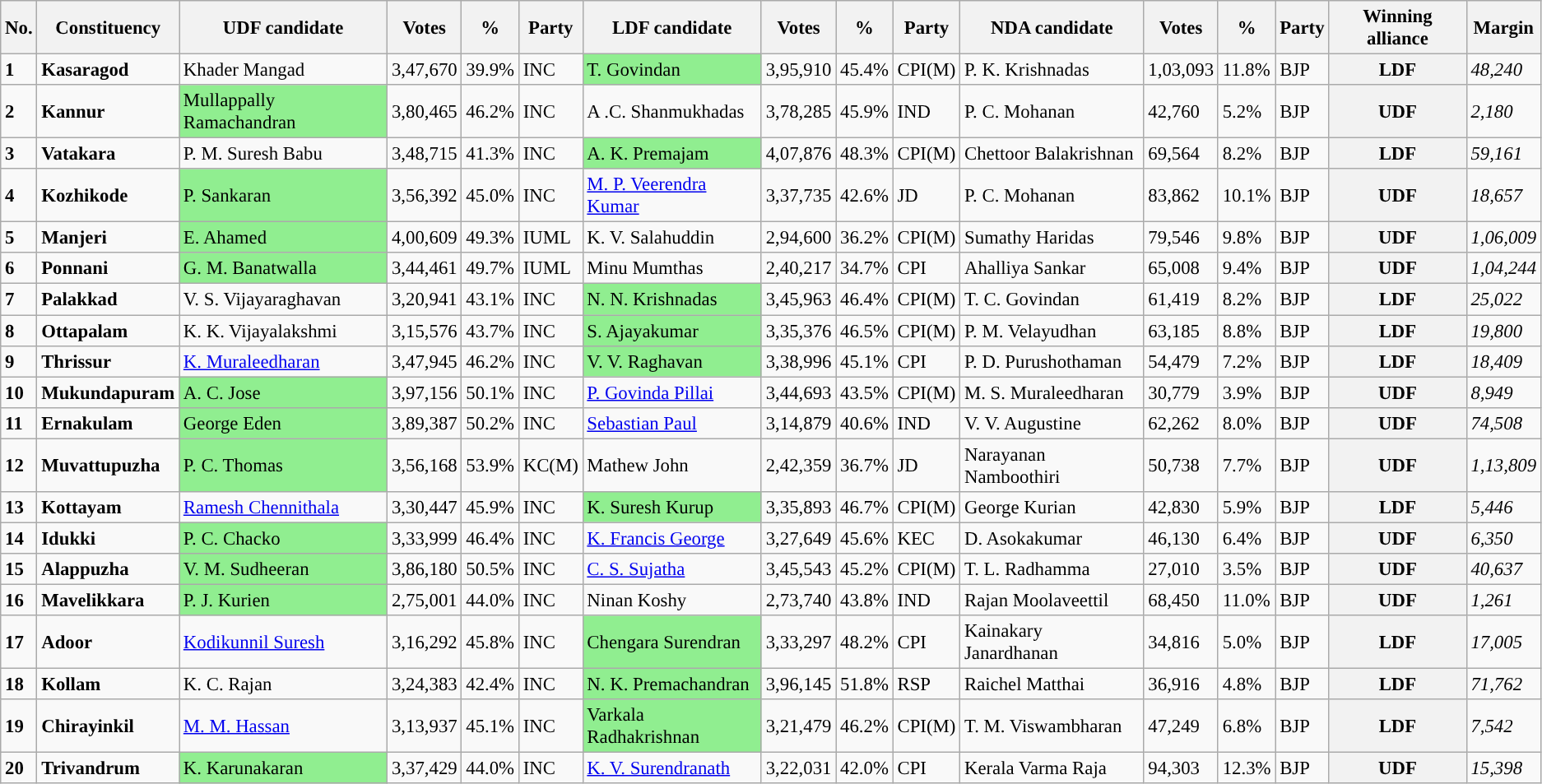<table class="wikitable sortable" style="font-size:95%;">
<tr>
<th>No.</th>
<th>Constituency</th>
<th>UDF candidate</th>
<th>Votes</th>
<th>%</th>
<th>Party</th>
<th>LDF candidate</th>
<th>Votes</th>
<th>%</th>
<th>Party</th>
<th>NDA candidate</th>
<th>Votes</th>
<th>%</th>
<th>Party</th>
<th>Winning alliance</th>
<th>Margin</th>
</tr>
<tr>
<td><strong>1</strong></td>
<td><strong>Kasaragod</strong></td>
<td>Khader Mangad</td>
<td>3,47,670</td>
<td>39.9%</td>
<td>INC</td>
<td style="background:lightgreen;">T. Govindan</td>
<td>3,95,910</td>
<td>45.4%</td>
<td>CPI(M)</td>
<td>P. K. Krishnadas</td>
<td>1,03,093</td>
<td>11.8%</td>
<td>BJP</td>
<th style="background:">LDF</th>
<td><em>48,240</em></td>
</tr>
<tr>
<td><strong>2</strong></td>
<td><strong>Kannur</strong></td>
<td style="background:lightgreen;">Mullappally Ramachandran</td>
<td>3,80,465</td>
<td>46.2%</td>
<td>INC</td>
<td>A .C. Shanmukhadas</td>
<td>3,78,285</td>
<td>45.9%</td>
<td>IND</td>
<td>P. C. Mohanan</td>
<td>42,760</td>
<td>5.2%</td>
<td>BJP</td>
<th style="background:">UDF</th>
<td><em>2,180</em></td>
</tr>
<tr>
<td><strong>3</strong></td>
<td><strong>Vatakara</strong></td>
<td>P. M. Suresh Babu</td>
<td>3,48,715</td>
<td>41.3%</td>
<td>INC</td>
<td style="background:lightgreen;">A. K. Premajam</td>
<td>4,07,876</td>
<td>48.3%</td>
<td>CPI(M)</td>
<td>Chettoor Balakrishnan</td>
<td>69,564</td>
<td>8.2%</td>
<td>BJP</td>
<th style="background:">LDF</th>
<td><em>59,161</em></td>
</tr>
<tr>
<td><strong>4</strong></td>
<td><strong>Kozhikode</strong></td>
<td style="background:lightgreen;">P. Sankaran</td>
<td>3,56,392</td>
<td>45.0%</td>
<td>INC</td>
<td><a href='#'>M. P. Veerendra Kumar</a></td>
<td>3,37,735</td>
<td>42.6%</td>
<td>JD</td>
<td>P. C. Mohanan</td>
<td>83,862</td>
<td>10.1%</td>
<td>BJP</td>
<th style="background:">UDF</th>
<td><em>18,657</em></td>
</tr>
<tr>
<td><strong>5</strong></td>
<td><strong>Manjeri</strong></td>
<td style="background:lightgreen;">E. Ahamed</td>
<td>4,00,609</td>
<td>49.3%</td>
<td>IUML</td>
<td>K. V. Salahuddin</td>
<td>2,94,600</td>
<td>36.2%</td>
<td>CPI(M)</td>
<td>Sumathy Haridas</td>
<td>79,546</td>
<td>9.8%</td>
<td>BJP</td>
<th style="background:">UDF</th>
<td><em>1,06,009</em></td>
</tr>
<tr>
<td><strong>6</strong></td>
<td><strong>Ponnani</strong></td>
<td style="background:lightgreen;">G. M. Banatwalla</td>
<td>3,44,461</td>
<td>49.7%</td>
<td>IUML</td>
<td>Minu Mumthas</td>
<td>2,40,217</td>
<td>34.7%</td>
<td>CPI</td>
<td>Ahalliya Sankar</td>
<td>65,008</td>
<td>9.4%</td>
<td>BJP</td>
<th style="background:">UDF</th>
<td><em>1,04,244</em></td>
</tr>
<tr>
<td><strong>7</strong></td>
<td><strong>Palakkad</strong></td>
<td>V. S. Vijayaraghavan</td>
<td>3,20,941</td>
<td>43.1%</td>
<td>INC</td>
<td style="background:lightgreen;">N. N. Krishnadas</td>
<td>3,45,963</td>
<td>46.4%</td>
<td>CPI(M)</td>
<td>T. C. Govindan</td>
<td>61,419</td>
<td>8.2%</td>
<td>BJP</td>
<th style="background:">LDF</th>
<td><em>25,022</em></td>
</tr>
<tr>
<td><strong>8</strong></td>
<td><strong>Ottapalam</strong></td>
<td>K. K. Vijayalakshmi</td>
<td>3,15,576</td>
<td>43.7%</td>
<td>INC</td>
<td style="background:lightgreen;">S. Ajayakumar</td>
<td>3,35,376</td>
<td>46.5%</td>
<td>CPI(M)</td>
<td>P. M. Velayudhan</td>
<td>63,185</td>
<td>8.8%</td>
<td>BJP</td>
<th style="background:">LDF</th>
<td><em>19,800</em></td>
</tr>
<tr>
<td><strong>9</strong></td>
<td><strong>Thrissur</strong></td>
<td><a href='#'>K. Muraleedharan</a></td>
<td>3,47,945</td>
<td>46.2%</td>
<td>INC</td>
<td style="background:lightgreen;">V. V. Raghavan</td>
<td>3,38,996</td>
<td>45.1%</td>
<td>CPI</td>
<td>P. D. Purushothaman</td>
<td>54,479</td>
<td>7.2%</td>
<td>BJP</td>
<th style="background:">LDF</th>
<td><em>18,409</em></td>
</tr>
<tr>
<td><strong>10</strong></td>
<td><strong>Mukundapuram</strong></td>
<td style="background:lightgreen;">A. C. Jose</td>
<td>3,97,156</td>
<td>50.1%</td>
<td>INC</td>
<td><a href='#'>P. Govinda Pillai</a></td>
<td>3,44,693</td>
<td>43.5%</td>
<td>CPI(M)</td>
<td>M. S. Muraleedharan</td>
<td>30,779</td>
<td>3.9%</td>
<td>BJP</td>
<th style="background:">UDF</th>
<td><em>8,949</em></td>
</tr>
<tr>
<td><strong>11</strong></td>
<td><strong>Ernakulam</strong></td>
<td style="background:lightgreen;">George Eden</td>
<td>3,89,387</td>
<td>50.2%</td>
<td>INC</td>
<td><a href='#'>Sebastian Paul</a></td>
<td>3,14,879</td>
<td>40.6%</td>
<td>IND</td>
<td>V. V. Augustine</td>
<td>62,262</td>
<td>8.0%</td>
<td>BJP</td>
<th style="background:">UDF</th>
<td><em>74,508</em></td>
</tr>
<tr>
<td><strong>12</strong></td>
<td><strong>Muvattupuzha</strong></td>
<td style="background:lightgreen;">P. C. Thomas</td>
<td>3,56,168</td>
<td>53.9%</td>
<td>KC(M)</td>
<td>Mathew John</td>
<td>2,42,359</td>
<td>36.7%</td>
<td>JD</td>
<td>Narayanan Namboothiri</td>
<td>50,738</td>
<td>7.7%</td>
<td>BJP</td>
<th style="background:">UDF</th>
<td><em>1,13,809</em></td>
</tr>
<tr>
<td><strong>13</strong></td>
<td><strong>Kottayam</strong></td>
<td><a href='#'>Ramesh Chennithala</a></td>
<td>3,30,447</td>
<td>45.9%</td>
<td>INC</td>
<td style="background:lightgreen;">K. Suresh Kurup</td>
<td>3,35,893</td>
<td>46.7%</td>
<td>CPI(M)</td>
<td>George Kurian</td>
<td>42,830</td>
<td>5.9%</td>
<td>BJP</td>
<th style="background:">LDF</th>
<td><em>5,446</em></td>
</tr>
<tr>
<td><strong>14</strong></td>
<td><strong>Idukki</strong></td>
<td style="background:lightgreen;">P. C. Chacko</td>
<td>3,33,999</td>
<td>46.4%</td>
<td>INC</td>
<td><a href='#'>K. Francis George</a></td>
<td>3,27,649</td>
<td>45.6%</td>
<td>KEC</td>
<td>D. Asokakumar</td>
<td>46,130</td>
<td>6.4%</td>
<td>BJP</td>
<th style="background:">UDF</th>
<td><em>6,350</em></td>
</tr>
<tr>
<td><strong>15</strong></td>
<td><strong>Alappuzha</strong></td>
<td style="background:lightgreen;">V. M. Sudheeran</td>
<td>3,86,180</td>
<td>50.5%</td>
<td>INC</td>
<td><a href='#'>C. S. Sujatha</a></td>
<td>3,45,543</td>
<td>45.2%</td>
<td>CPI(M)</td>
<td>T. L. Radhamma</td>
<td>27,010</td>
<td>3.5%</td>
<td>BJP</td>
<th style="background:">UDF</th>
<td><em>40,637</em></td>
</tr>
<tr>
<td><strong>16</strong></td>
<td><strong>Mavelikkara</strong></td>
<td style="background:lightgreen;">P. J. Kurien</td>
<td>2,75,001</td>
<td>44.0%</td>
<td>INC</td>
<td>Ninan Koshy</td>
<td>2,73,740</td>
<td>43.8%</td>
<td>IND</td>
<td>Rajan Moolaveettil</td>
<td>68,450</td>
<td>11.0%</td>
<td>BJP</td>
<th style="background:">UDF</th>
<td><em>1,261</em></td>
</tr>
<tr>
<td><strong>17</strong></td>
<td><strong>Adoor</strong></td>
<td><a href='#'>Kodikunnil Suresh</a></td>
<td>3,16,292</td>
<td>45.8%</td>
<td>INC</td>
<td style="background:lightgreen;">Chengara Surendran</td>
<td>3,33,297</td>
<td>48.2%</td>
<td>CPI</td>
<td>Kainakary Janardhanan</td>
<td>34,816</td>
<td>5.0%</td>
<td>BJP</td>
<th style="background:">LDF</th>
<td><em>17,005</em></td>
</tr>
<tr>
<td><strong>18</strong></td>
<td><strong>Kollam</strong></td>
<td>K. C. Rajan</td>
<td>3,24,383</td>
<td>42.4%</td>
<td>INC</td>
<td style="background:lightgreen;">N. K. Premachandran</td>
<td>3,96,145</td>
<td>51.8%</td>
<td>RSP</td>
<td>Raichel Matthai</td>
<td>36,916</td>
<td>4.8%</td>
<td>BJP</td>
<th style="background:">LDF</th>
<td><em>71,762</em></td>
</tr>
<tr>
<td><strong>19</strong></td>
<td><strong>Chirayinkil</strong></td>
<td><a href='#'>M. M. Hassan</a></td>
<td>3,13,937</td>
<td>45.1%</td>
<td>INC</td>
<td style="background:lightgreen;">Varkala Radhakrishnan</td>
<td>3,21,479</td>
<td>46.2%</td>
<td>CPI(M)</td>
<td>T. M. Viswambharan</td>
<td>47,249</td>
<td>6.8%</td>
<td>BJP</td>
<th style="background:">LDF</th>
<td><em>7,542</em></td>
</tr>
<tr>
<td><strong>20</strong></td>
<td><strong>Trivandrum</strong></td>
<td style="background:lightgreen;">K. Karunakaran</td>
<td>3,37,429</td>
<td>44.0%</td>
<td>INC</td>
<td><a href='#'>K. V. Surendranath</a></td>
<td>3,22,031</td>
<td>42.0%</td>
<td>CPI</td>
<td>Kerala Varma Raja</td>
<td>94,303</td>
<td>12.3%</td>
<td>BJP</td>
<th style="background:">UDF</th>
<td><em>15,398</em></td>
</tr>
</table>
